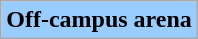<table class="wikitable">
<tr>
<td style="background:#9cf;"><strong>Off-campus arena</strong></td>
</tr>
</table>
